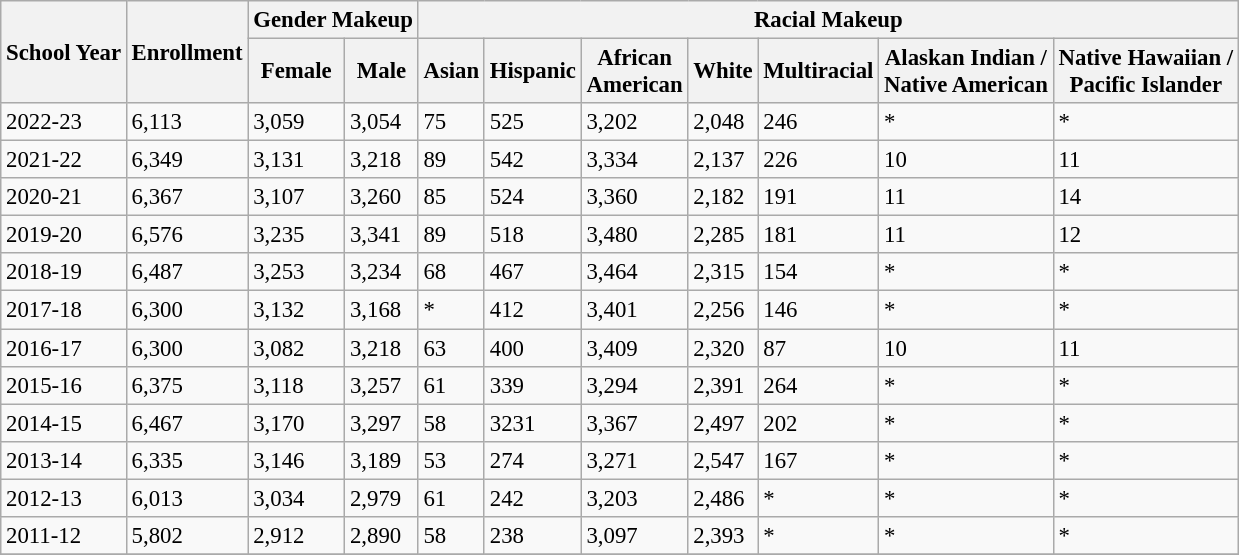<table class="wikitable" style="font-size: 95%;">
<tr>
<th rowspan="2">School Year</th>
<th rowspan="2">Enrollment</th>
<th colspan="2">Gender Makeup</th>
<th colspan="7">Racial Makeup</th>
</tr>
<tr>
<th>Female</th>
<th>Male</th>
<th>Asian</th>
<th>Hispanic</th>
<th>African <br>American</th>
<th>White</th>
<th>Multiracial</th>
<th>Alaskan Indian /<br> Native American</th>
<th>Native Hawaiian /<br> Pacific Islander</th>
</tr>
<tr>
<td>2022-23</td>
<td>6,113</td>
<td>3,059</td>
<td>3,054</td>
<td>75</td>
<td>525</td>
<td>3,202</td>
<td>2,048</td>
<td>246</td>
<td>*</td>
<td>*</td>
</tr>
<tr>
<td>2021-22</td>
<td>6,349</td>
<td>3,131</td>
<td>3,218</td>
<td>89</td>
<td>542</td>
<td>3,334</td>
<td>2,137</td>
<td>226</td>
<td>10</td>
<td>11</td>
</tr>
<tr>
<td>2020-21</td>
<td>6,367</td>
<td>3,107</td>
<td>3,260</td>
<td>85</td>
<td>524</td>
<td>3,360</td>
<td>2,182</td>
<td>191</td>
<td>11</td>
<td>14</td>
</tr>
<tr>
<td>2019-20</td>
<td>6,576</td>
<td>3,235</td>
<td>3,341</td>
<td>89</td>
<td>518</td>
<td>3,480</td>
<td>2,285</td>
<td>181</td>
<td>11</td>
<td>12</td>
</tr>
<tr>
<td>2018-19</td>
<td>6,487</td>
<td>3,253</td>
<td>3,234</td>
<td>68</td>
<td>467</td>
<td>3,464</td>
<td>2,315</td>
<td>154</td>
<td>*</td>
<td>*</td>
</tr>
<tr>
<td>2017-18</td>
<td>6,300</td>
<td>3,132</td>
<td>3,168</td>
<td>*</td>
<td>412</td>
<td>3,401</td>
<td>2,256</td>
<td>146</td>
<td>*</td>
<td>*</td>
</tr>
<tr>
<td>2016-17</td>
<td>6,300</td>
<td>3,082</td>
<td>3,218</td>
<td>63</td>
<td>400</td>
<td>3,409</td>
<td>2,320</td>
<td>87</td>
<td>10</td>
<td>11</td>
</tr>
<tr>
<td>2015-16</td>
<td>6,375</td>
<td>3,118</td>
<td>3,257</td>
<td>61</td>
<td>339</td>
<td>3,294</td>
<td>2,391</td>
<td>264</td>
<td>*</td>
<td>*</td>
</tr>
<tr>
<td>2014-15</td>
<td>6,467</td>
<td>3,170</td>
<td>3,297</td>
<td>58</td>
<td>3231</td>
<td>3,367</td>
<td>2,497</td>
<td>202</td>
<td>*</td>
<td>*</td>
</tr>
<tr>
<td>2013-14</td>
<td>6,335</td>
<td>3,146</td>
<td>3,189</td>
<td>53</td>
<td>274</td>
<td>3,271</td>
<td>2,547</td>
<td>167</td>
<td>*</td>
<td>*</td>
</tr>
<tr>
<td>2012-13</td>
<td>6,013</td>
<td>3,034</td>
<td>2,979</td>
<td>61</td>
<td>242</td>
<td>3,203</td>
<td>2,486</td>
<td>*</td>
<td>*</td>
<td>*</td>
</tr>
<tr>
<td>2011-12</td>
<td>5,802</td>
<td>2,912</td>
<td>2,890</td>
<td>58</td>
<td>238</td>
<td>3,097</td>
<td>2,393</td>
<td>*</td>
<td>*</td>
<td>*</td>
</tr>
<tr>
</tr>
</table>
